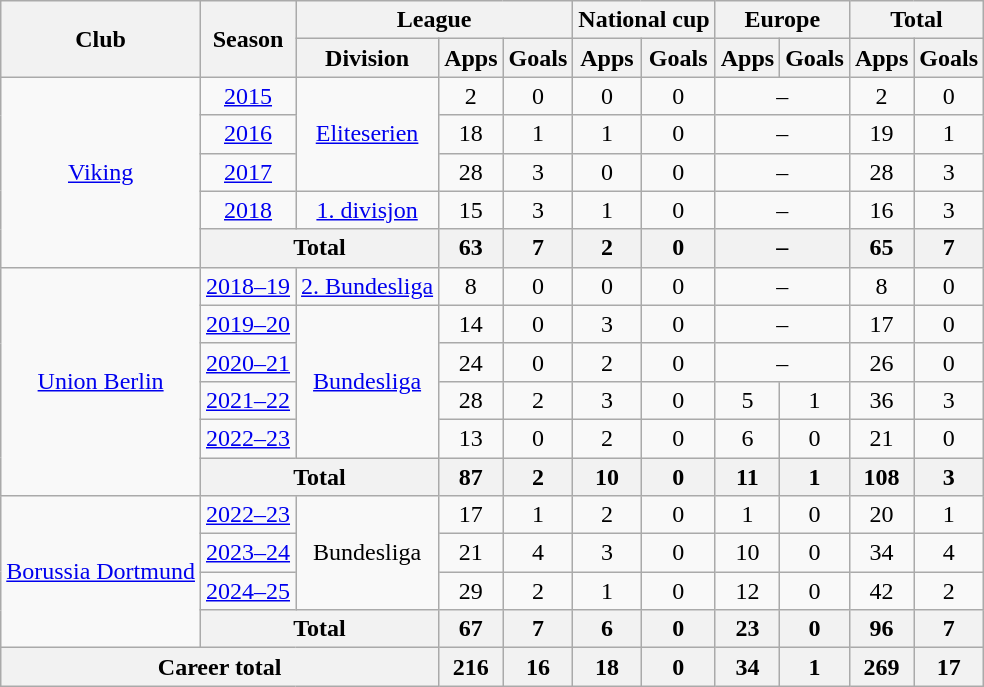<table class="wikitable" style="text-align: center">
<tr>
<th rowspan="2">Club</th>
<th rowspan="2">Season</th>
<th colspan="3">League</th>
<th colspan="2">National cup</th>
<th colspan="2">Europe</th>
<th colspan="2">Total</th>
</tr>
<tr>
<th>Division</th>
<th>Apps</th>
<th>Goals</th>
<th>Apps</th>
<th>Goals</th>
<th>Apps</th>
<th>Goals</th>
<th>Apps</th>
<th>Goals</th>
</tr>
<tr>
<td rowspan="5"><a href='#'>Viking</a></td>
<td><a href='#'>2015</a></td>
<td rowspan="3"><a href='#'>Eliteserien</a></td>
<td>2</td>
<td>0</td>
<td>0</td>
<td>0</td>
<td colspan="2">–</td>
<td>2</td>
<td>0</td>
</tr>
<tr>
<td><a href='#'>2016</a></td>
<td>18</td>
<td>1</td>
<td>1</td>
<td>0</td>
<td colspan="2">–</td>
<td>19</td>
<td>1</td>
</tr>
<tr>
<td><a href='#'>2017</a></td>
<td>28</td>
<td>3</td>
<td>0</td>
<td>0</td>
<td colspan="2">–</td>
<td>28</td>
<td>3</td>
</tr>
<tr>
<td><a href='#'>2018</a></td>
<td><a href='#'>1. divisjon</a></td>
<td>15</td>
<td>3</td>
<td>1</td>
<td>0</td>
<td colspan="2">–</td>
<td>16</td>
<td>3</td>
</tr>
<tr>
<th colspan="2">Total</th>
<th>63</th>
<th>7</th>
<th>2</th>
<th>0</th>
<th colspan="2">–</th>
<th>65</th>
<th>7</th>
</tr>
<tr>
<td rowspan="6"><a href='#'>Union Berlin</a></td>
<td><a href='#'>2018–19</a></td>
<td><a href='#'>2. Bundesliga</a></td>
<td>8</td>
<td>0</td>
<td>0</td>
<td>0</td>
<td colspan="2">–</td>
<td>8</td>
<td>0</td>
</tr>
<tr>
<td><a href='#'>2019–20</a></td>
<td rowspan="4"><a href='#'>Bundesliga</a></td>
<td>14</td>
<td>0</td>
<td>3</td>
<td>0</td>
<td colspan="2">–</td>
<td>17</td>
<td>0</td>
</tr>
<tr>
<td><a href='#'>2020–21</a></td>
<td>24</td>
<td>0</td>
<td>2</td>
<td>0</td>
<td colspan="2">–</td>
<td>26</td>
<td>0</td>
</tr>
<tr>
<td><a href='#'>2021–22</a></td>
<td>28</td>
<td>2</td>
<td>3</td>
<td>0</td>
<td>5</td>
<td>1</td>
<td>36</td>
<td>3</td>
</tr>
<tr>
<td><a href='#'>2022–23</a></td>
<td>13</td>
<td>0</td>
<td>2</td>
<td>0</td>
<td>6</td>
<td>0</td>
<td>21</td>
<td>0</td>
</tr>
<tr>
<th colspan="2">Total</th>
<th>87</th>
<th>2</th>
<th>10</th>
<th>0</th>
<th>11</th>
<th>1</th>
<th>108</th>
<th>3</th>
</tr>
<tr>
<td rowspan="4"><a href='#'>Borussia Dortmund</a></td>
<td><a href='#'>2022–23</a></td>
<td rowspan="3">Bundesliga</td>
<td>17</td>
<td>1</td>
<td>2</td>
<td>0</td>
<td>1</td>
<td>0</td>
<td>20</td>
<td>1</td>
</tr>
<tr>
<td><a href='#'>2023–24</a></td>
<td>21</td>
<td>4</td>
<td>3</td>
<td>0</td>
<td>10</td>
<td>0</td>
<td>34</td>
<td>4</td>
</tr>
<tr>
<td><a href='#'>2024–25</a></td>
<td>29</td>
<td>2</td>
<td>1</td>
<td>0</td>
<td>12</td>
<td>0</td>
<td>42</td>
<td>2</td>
</tr>
<tr>
<th colspan="2">Total</th>
<th>67</th>
<th>7</th>
<th>6</th>
<th>0</th>
<th>23</th>
<th>0</th>
<th>96</th>
<th>7</th>
</tr>
<tr>
<th colspan="3">Career total</th>
<th>216</th>
<th>16</th>
<th>18</th>
<th>0</th>
<th>34</th>
<th>1</th>
<th>269</th>
<th>17</th>
</tr>
</table>
